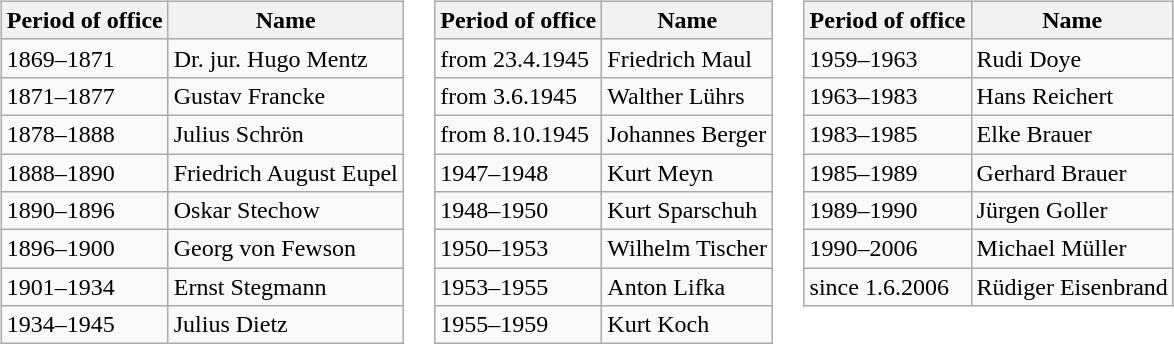<table>
<tr>
<td><br><table class="wikitable">
<tr valign="top" class="hintergrundfarbe6">
</tr>
</table>
</td>
<td style="vertical-align:top;"><br><table class="wikitable">
<tr valign="top" class="hintergrundfarbe6">
<th align="left">Period of office</th>
<th align="left">Name</th>
</tr>
<tr>
<td>1869–1871</td>
<td>Dr. jur. Hugo Mentz</td>
</tr>
<tr>
<td>1871–1877</td>
<td>Gustav Francke</td>
</tr>
<tr>
<td>1878–1888</td>
<td>Julius Schrön</td>
</tr>
<tr>
<td>1888–1890</td>
<td>Friedrich August Eupel</td>
</tr>
<tr>
<td>1890–1896</td>
<td>Oskar Stechow</td>
</tr>
<tr>
<td>1896–1900</td>
<td>Georg von Fewson</td>
</tr>
<tr>
<td>1901–1934</td>
<td>Ernst Stegmann</td>
</tr>
<tr>
<td>1934–1945</td>
<td>Julius Dietz</td>
</tr>
</table>
</td>
<td style="vertical-align:top;"><br><table class="wikitable">
<tr valign="top" class="hintergrundfarbe6">
<th align="left">Period of office</th>
<th align="left">Name</th>
</tr>
<tr>
<td>from 23.4.1945</td>
<td>Friedrich Maul</td>
</tr>
<tr>
<td>from 3.6.1945</td>
<td>Walther Lührs</td>
</tr>
<tr>
<td>from 8.10.1945</td>
<td>Johannes Berger</td>
</tr>
<tr>
<td>1947–1948</td>
<td>Kurt Meyn</td>
</tr>
<tr>
<td>1948–1950</td>
<td>Kurt Sparschuh</td>
</tr>
<tr>
<td>1950–1953</td>
<td>Wilhelm Tischer</td>
</tr>
<tr>
<td>1953–1955</td>
<td>Anton Lifka</td>
</tr>
<tr>
<td>1955–1959</td>
<td>Kurt Koch</td>
</tr>
</table>
</td>
<td style="vertical-align:top;"><br><table class="wikitable">
<tr valign="top" class="hintergrundfarbe6">
<th align="left">Period of office</th>
<th align="left">Name</th>
</tr>
<tr>
<td>1959–1963</td>
<td>Rudi Doye</td>
</tr>
<tr>
<td>1963–1983</td>
<td>Hans Reichert</td>
</tr>
<tr>
<td>1983–1985</td>
<td>Elke Brauer</td>
</tr>
<tr>
<td>1985–1989</td>
<td>Gerhard Brauer</td>
</tr>
<tr>
<td>1989–1990</td>
<td>Jürgen Goller</td>
</tr>
<tr>
<td>1990–2006</td>
<td>Michael Müller</td>
</tr>
<tr>
<td>since 1.6.2006</td>
<td>Rüdiger Eisenbrand</td>
</tr>
</table>
</td>
</tr>
</table>
